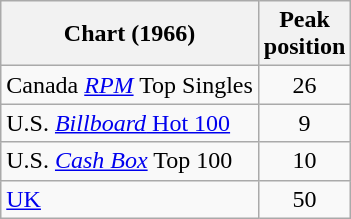<table class="wikitable sortable">
<tr>
<th align="left">Chart (1966)</th>
<th style="text-align:center;">Peak<br>position</th>
</tr>
<tr>
<td>Canada <em><a href='#'>RPM</a></em> Top Singles</td>
<td style="text-align:center;">26</td>
</tr>
<tr>
<td>U.S. <a href='#'><em>Billboard</em> Hot 100</a></td>
<td style="text-align:center;">9</td>
</tr>
<tr>
<td>U.S. <a href='#'><em>Cash Box</em></a> Top 100</td>
<td align="center">10</td>
</tr>
<tr>
<td align="left"><a href='#'>UK</a></td>
<td style="text-align:center;">50</td>
</tr>
</table>
